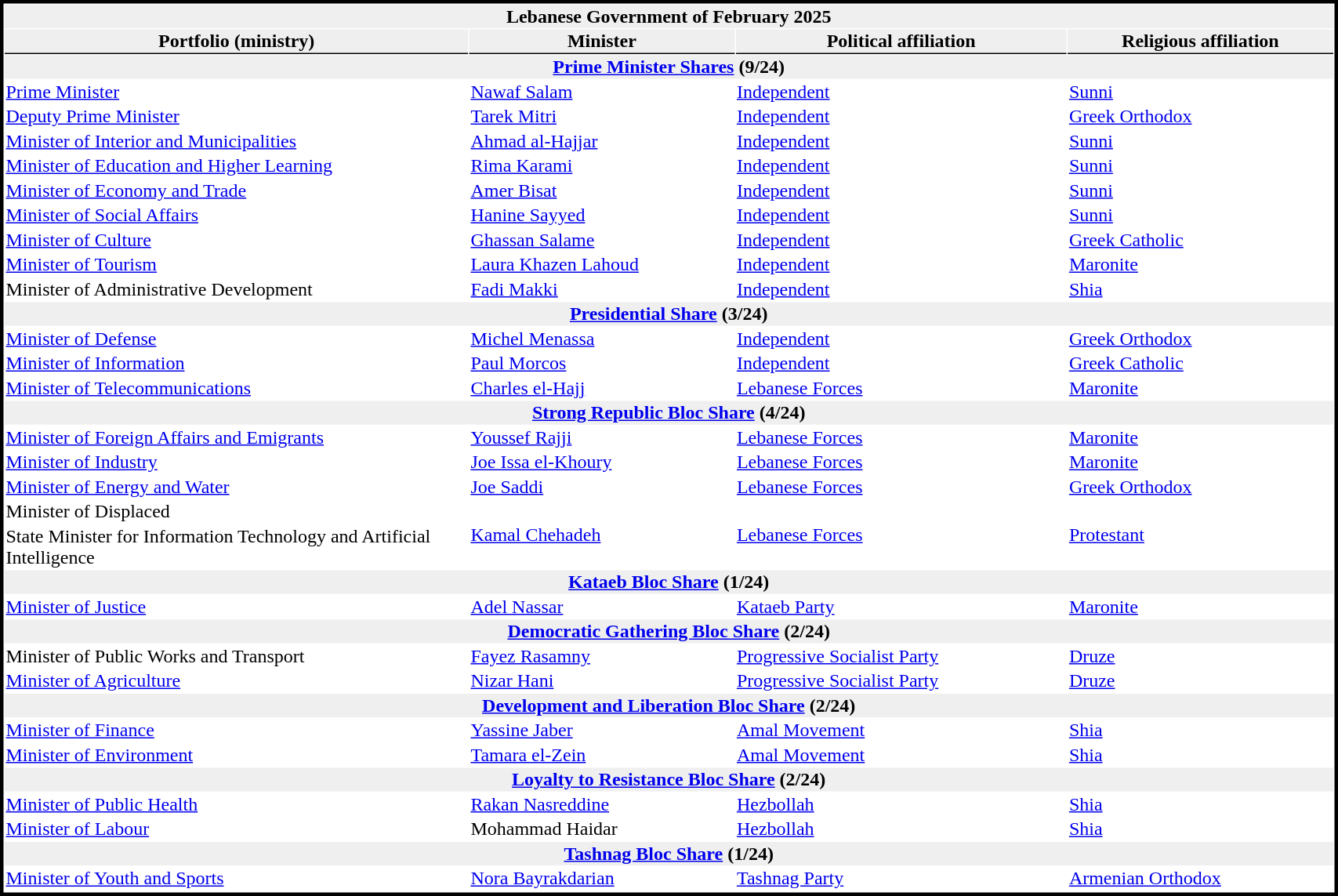<table width="90%" border="0" align="center" cellpadding=1 cellspacing=1 style="margin:2px; border:3px solid;">
<tr>
<td colspan=4 style="text-align:center; background:#efefef"><strong>Lebanese Government of February 2025</strong></td>
</tr>
<tr>
<th width="35%" style="border-bottom:1px solid; background:#efefef;"><strong>Portfolio (ministry)</strong></th>
<th width="20%" style="border-bottom:1px solid; background:#efefef;"><strong>Minister</strong></th>
<th width="25%" style="border-bottom:1px solid; background:#efefef;"><strong>Political affiliation</strong></th>
<th width="20%" style="border-bottom:1px solid; background:#efefef;"><strong>Religious affiliation</strong></th>
</tr>
<tr>
<td colspan=4 style="text-align:center;background:#efefef"><strong><a href='#'>Prime Minister Shares</a> (9/24)</strong></td>
</tr>
<tr>
<td><a href='#'>Prime Minister</a></td>
<td><a href='#'>Nawaf Salam</a></td>
<td> <a href='#'>Independent</a></td>
<td><a href='#'>Sunni</a></td>
</tr>
<tr>
<td><a href='#'>Deputy Prime Minister</a></td>
<td><a href='#'>Tarek Mitri</a></td>
<td> <a href='#'>Independent</a></td>
<td><a href='#'>Greek Orthodox</a></td>
</tr>
<tr>
<td><a href='#'>Minister of Interior and Municipalities</a></td>
<td><a href='#'>Ahmad al-Hajjar</a></td>
<td> <a href='#'>Independent</a></td>
<td><a href='#'>Sunni</a></td>
</tr>
<tr>
<td><a href='#'>Minister of Education and Higher Learning</a></td>
<td><a href='#'>Rima Karami</a></td>
<td> <a href='#'>Independent</a></td>
<td><a href='#'>Sunni</a></td>
</tr>
<tr>
<td><a href='#'>Minister of Economy and Trade</a></td>
<td><a href='#'>Amer Bisat</a></td>
<td> <a href='#'>Independent</a></td>
<td><a href='#'>Sunni</a></td>
</tr>
<tr>
<td><a href='#'>Minister of Social Affairs</a></td>
<td><a href='#'>Hanine Sayyed</a></td>
<td> <a href='#'>Independent</a></td>
<td><a href='#'>Sunni</a></td>
</tr>
<tr>
<td><a href='#'>Minister of Culture</a></td>
<td><a href='#'>Ghassan Salame</a></td>
<td> <a href='#'>Independent</a></td>
<td><a href='#'>Greek Catholic</a></td>
</tr>
<tr>
<td><a href='#'>Minister of Tourism</a></td>
<td><a href='#'>Laura Khazen Lahoud</a></td>
<td> <a href='#'>Independent</a></td>
<td><a href='#'>Maronite</a></td>
</tr>
<tr>
<td>Minister of Administrative Development</td>
<td><a href='#'>Fadi Makki</a></td>
<td> <a href='#'>Independent</a></td>
<td><a href='#'>Shia</a></td>
</tr>
<tr>
<td colspan="4" style="text-align:center;background:#efefef"><strong><a href='#'>Presidential Share</a> (3/24)</strong></td>
</tr>
<tr>
<td><a href='#'>Minister of Defense</a></td>
<td><a href='#'>Michel Menassa</a></td>
<td> <a href='#'>Independent</a></td>
<td><a href='#'>Greek Orthodox</a></td>
</tr>
<tr>
<td><a href='#'>Minister of Information</a></td>
<td><a href='#'>Paul Morcos</a></td>
<td> <a href='#'>Independent</a></td>
<td><a href='#'>Greek Catholic</a></td>
</tr>
<tr>
<td><a href='#'>Minister of Telecommunications</a></td>
<td><a href='#'>Charles el-Hajj</a></td>
<td> <a href='#'>Lebanese Forces</a></td>
<td><a href='#'>Maronite</a></td>
</tr>
<tr>
<td colspan=4 style="text-align:center;background:#efefef"><strong><a href='#'>Strong Republic Bloc Share</a> (4/24)</strong></td>
</tr>
<tr>
<td><a href='#'>Minister of Foreign Affairs and Emigrants</a></td>
<td><a href='#'>Youssef Rajji</a></td>
<td> <a href='#'>Lebanese Forces</a></td>
<td><a href='#'>Maronite</a></td>
</tr>
<tr>
<td><a href='#'>Minister of Industry</a></td>
<td><a href='#'>Joe Issa el-Khoury</a></td>
<td> <a href='#'>Lebanese Forces</a></td>
<td><a href='#'>Maronite</a></td>
</tr>
<tr>
<td><a href='#'>Minister of Energy and Water</a></td>
<td><a href='#'>Joe Saddi</a></td>
<td> <a href='#'>Lebanese Forces</a></td>
<td><a href='#'>Greek Orthodox</a></td>
</tr>
<tr>
<td>Minister of Displaced</td>
<td rowspan="2"><a href='#'>Kamal Chehadeh</a></td>
<td rowspan="2"> <a href='#'>Lebanese Forces</a></td>
<td rowspan="2"><a href='#'>Protestant</a></td>
</tr>
<tr>
<td>State Minister for Information Technology and Artificial Intelligence</td>
</tr>
<tr>
<td colspan="4" style="text-align:center;background:#efefef"><strong><a href='#'>Kataeb Bloc Share</a> (1/24)</strong></td>
</tr>
<tr>
<td><a href='#'>Minister of Justice</a></td>
<td><a href='#'>Adel Nassar</a></td>
<td> <a href='#'>Kataeb Party</a></td>
<td><a href='#'>Maronite</a></td>
</tr>
<tr>
<td colspan=4 style="text-align:center;background:#efefef"><strong><a href='#'>Democratic Gathering Bloc Share</a> (2/24)</strong></td>
</tr>
<tr>
<td>Minister of Public Works and Transport</td>
<td><a href='#'>Fayez Rasamny</a></td>
<td> <a href='#'>Progressive Socialist Party</a></td>
<td><a href='#'>Druze</a></td>
</tr>
<tr>
<td><a href='#'>Minister of Agriculture</a></td>
<td><a href='#'>Nizar Hani</a></td>
<td> <a href='#'>Progressive Socialist Party</a></td>
<td><a href='#'>Druze</a></td>
</tr>
<tr>
<td colspan=4 style="text-align: center;background:#efefef"><strong><a href='#'>Development and Liberation Bloc Share</a> (2/24)</strong></td>
</tr>
<tr>
<td><a href='#'>Minister of Finance</a></td>
<td><a href='#'>Yassine Jaber</a></td>
<td> <a href='#'>Amal Movement</a></td>
<td><a href='#'>Shia</a></td>
</tr>
<tr>
<td><a href='#'>Minister of Environment</a></td>
<td><a href='#'>Tamara el-Zein</a></td>
<td> <a href='#'>Amal Movement</a></td>
<td><a href='#'>Shia</a></td>
</tr>
<tr>
<td colspan=4 style="text-align:center;background:#efefef"><strong><a href='#'>Loyalty to Resistance Bloc Share</a> (2/24)</strong></td>
</tr>
<tr>
<td><a href='#'>Minister of Public Health</a></td>
<td><a href='#'>Rakan Nasreddine</a></td>
<td> <a href='#'>Hezbollah</a></td>
<td><a href='#'>Shia</a></td>
</tr>
<tr>
<td><a href='#'>Minister of Labour</a></td>
<td>Mohammad Haidar</td>
<td> <a href='#'>Hezbollah</a></td>
<td><a href='#'>Shia</a></td>
</tr>
<tr>
<td colspan="4" style="text-align:center;background:#efefef"><strong><a href='#'>Tashnag Bloc Share</a> (1/24)</strong></td>
</tr>
<tr>
<td><a href='#'>Minister of Youth and Sports</a></td>
<td><a href='#'>Nora Bayrakdarian</a></td>
<td> <a href='#'>Tashnag Party</a></td>
<td><a href='#'>Armenian Orthodox</a></td>
</tr>
<tr>
</tr>
</table>
